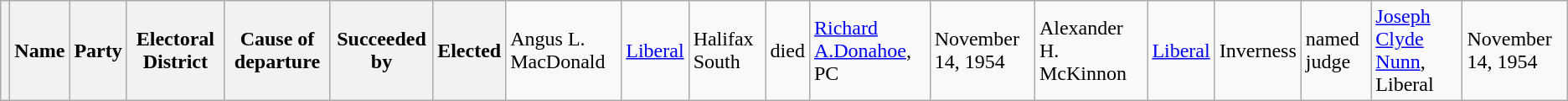<table class="wikitable">
<tr>
<th></th>
<th>Name</th>
<th>Party</th>
<th>Electoral District</th>
<th>Cause of departure</th>
<th>Succeeded by</th>
<th>Elected<br></th>
<td>Angus L. MacDonald</td>
<td><a href='#'>Liberal</a></td>
<td>Halifax South</td>
<td>died</td>
<td><a href='#'>Richard A.Donahoe</a>, PC</td>
<td>November 14, 1954<br></td>
<td>Alexander H. McKinnon</td>
<td><a href='#'>Liberal</a></td>
<td>Inverness</td>
<td>named judge</td>
<td><a href='#'>Joseph Clyde Nunn</a>, Liberal</td>
<td>November 14, 1954</td>
</tr>
</table>
